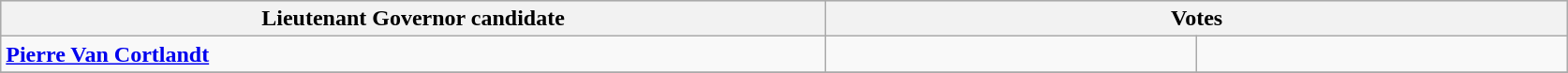<table class=wikitable>
<tr bgcolor=lightgrey>
<th width="20%">Lieutenant Governor candidate</th>
<th width="18%" colspan="2">Votes</th>
</tr>
<tr>
<td><strong><a href='#'>Pierre Van Cortlandt</a></strong></td>
<td align="right"></td>
<td align="right"></td>
</tr>
<tr>
</tr>
</table>
